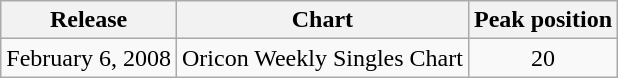<table class="wikitable">
<tr>
<th align="left">Release</th>
<th align="left">Chart</th>
<th align="left">Peak position</th>
</tr>
<tr>
<td align="left">February 6, 2008</td>
<td align="left">Oricon Weekly Singles Chart</td>
<td align="center">20</td>
</tr>
</table>
